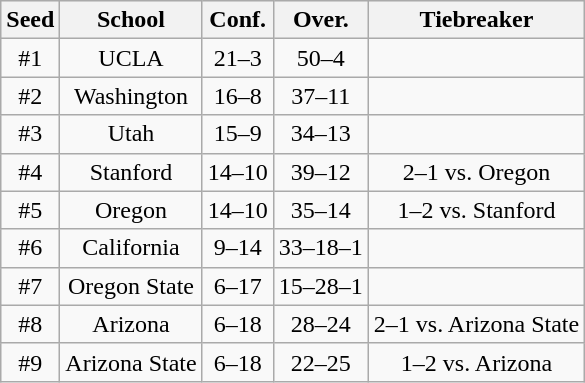<table class="wikitable" style="text-align: center;">
<tr bgcolor="#efefef">
<th>Seed</th>
<th>School</th>
<th>Conf.</th>
<th>Over.</th>
<th>Tiebreaker</th>
</tr>
<tr>
<td>#1</td>
<td>UCLA</td>
<td>21–3</td>
<td>50–4</td>
<td></td>
</tr>
<tr>
<td>#2</td>
<td>Washington</td>
<td>16–8</td>
<td>37–11</td>
<td></td>
</tr>
<tr>
<td>#3</td>
<td>Utah</td>
<td>15–9</td>
<td>34–13</td>
<td></td>
</tr>
<tr>
<td>#4</td>
<td>Stanford</td>
<td>14–10</td>
<td>39–12</td>
<td>2–1 vs. Oregon</td>
</tr>
<tr>
<td>#5</td>
<td>Oregon</td>
<td>14–10</td>
<td>35–14</td>
<td>1–2 vs. Stanford</td>
</tr>
<tr>
<td>#6</td>
<td>California</td>
<td>9–14</td>
<td>33–18–1</td>
<td></td>
</tr>
<tr>
<td>#7</td>
<td>Oregon State</td>
<td>6–17</td>
<td>15–28–1</td>
<td></td>
</tr>
<tr>
<td>#8</td>
<td>Arizona</td>
<td>6–18</td>
<td>28–24</td>
<td>2–1 vs. Arizona State</td>
</tr>
<tr>
<td>#9</td>
<td>Arizona State</td>
<td>6–18</td>
<td>22–25</td>
<td>1–2 vs. Arizona</td>
</tr>
</table>
